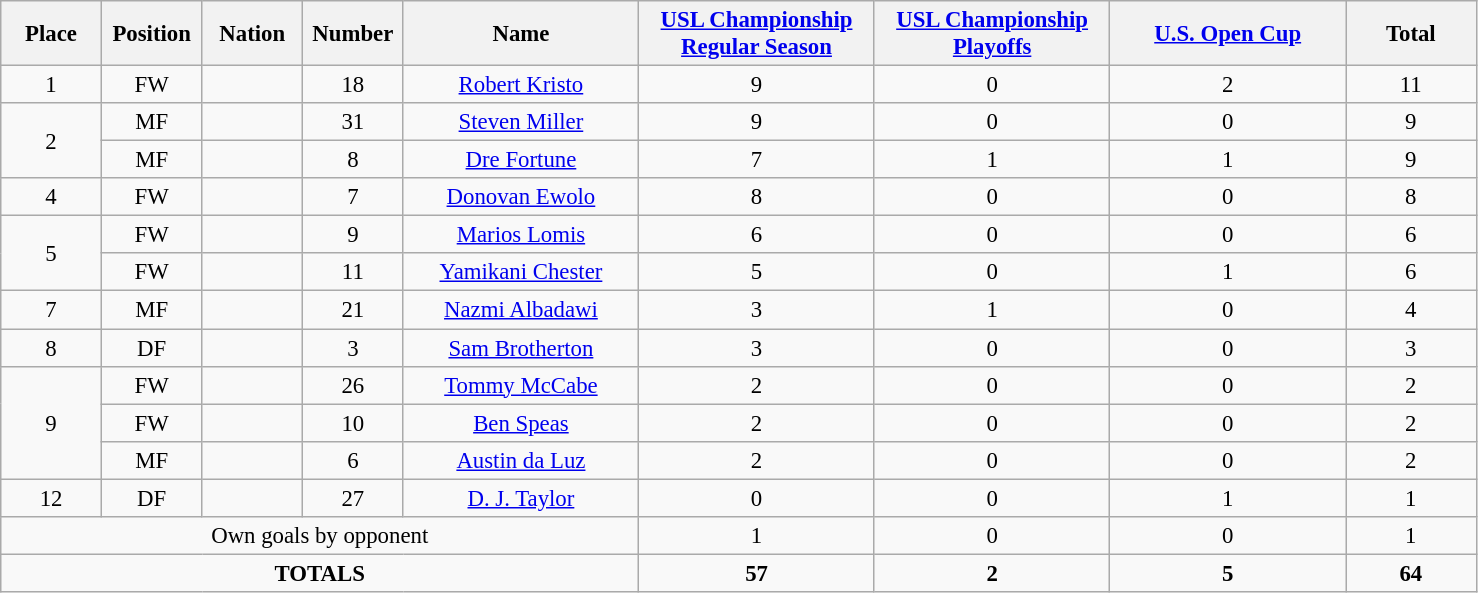<table class="wikitable" style="font-size: 95%; text-align: center;">
<tr>
<th width=60>Place</th>
<th width=60>Position</th>
<th width=60>Nation</th>
<th width=60>Number</th>
<th width=150>Name</th>
<th width=150><a href='#'>USL Championship Regular Season</a></th>
<th width=150><a href='#'>USL Championship Playoffs</a></th>
<th width=150><a href='#'>U.S. Open Cup</a></th>
<th width=80><strong>Total</strong></th>
</tr>
<tr>
<td>1</td>
<td>FW</td>
<td></td>
<td>18</td>
<td><a href='#'>Robert Kristo</a></td>
<td>9</td>
<td>0</td>
<td>2</td>
<td>11</td>
</tr>
<tr>
<td rowspan="2">2</td>
<td>MF</td>
<td></td>
<td>31</td>
<td><a href='#'>Steven Miller</a></td>
<td>9</td>
<td>0</td>
<td>0</td>
<td>9</td>
</tr>
<tr>
<td>MF</td>
<td></td>
<td>8</td>
<td><a href='#'>Dre Fortune</a></td>
<td>7</td>
<td>1</td>
<td>1</td>
<td>9</td>
</tr>
<tr>
<td>4</td>
<td>FW</td>
<td></td>
<td>7</td>
<td><a href='#'>Donovan Ewolo</a></td>
<td>8</td>
<td>0</td>
<td>0</td>
<td>8</td>
</tr>
<tr>
<td rowspan="2">5</td>
<td>FW</td>
<td></td>
<td>9</td>
<td><a href='#'>Marios Lomis</a></td>
<td>6</td>
<td>0</td>
<td>0</td>
<td>6</td>
</tr>
<tr>
<td>FW</td>
<td></td>
<td>11</td>
<td><a href='#'>Yamikani Chester</a></td>
<td>5</td>
<td>0</td>
<td>1</td>
<td>6</td>
</tr>
<tr>
<td>7</td>
<td>MF</td>
<td></td>
<td>21</td>
<td><a href='#'>Nazmi Albadawi</a></td>
<td>3</td>
<td>1</td>
<td>0</td>
<td>4</td>
</tr>
<tr>
<td>8</td>
<td>DF</td>
<td></td>
<td>3</td>
<td><a href='#'>Sam Brotherton</a></td>
<td>3</td>
<td>0</td>
<td>0</td>
<td>3</td>
</tr>
<tr>
<td rowspan="3">9</td>
<td>FW</td>
<td></td>
<td>26</td>
<td><a href='#'>Tommy McCabe</a></td>
<td>2</td>
<td>0</td>
<td>0</td>
<td>2</td>
</tr>
<tr>
<td>FW</td>
<td></td>
<td>10</td>
<td><a href='#'>Ben Speas</a></td>
<td>2</td>
<td>0</td>
<td>0</td>
<td>2</td>
</tr>
<tr>
<td>MF</td>
<td></td>
<td>6</td>
<td><a href='#'>Austin da Luz</a></td>
<td>2</td>
<td>0</td>
<td>0</td>
<td>2</td>
</tr>
<tr>
<td>12</td>
<td>DF</td>
<td></td>
<td>27</td>
<td><a href='#'>D. J. Taylor</a></td>
<td>0</td>
<td>0</td>
<td>1</td>
<td>1</td>
</tr>
<tr>
<td colspan="5">Own goals by opponent</td>
<td>1</td>
<td>0</td>
<td>0</td>
<td>1</td>
</tr>
<tr>
<td colspan="5"><strong>TOTALS</strong></td>
<td><strong>57</strong></td>
<td><strong>2</strong></td>
<td><strong>5</strong></td>
<td><strong>64</strong></td>
</tr>
</table>
